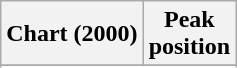<table class="wikitable sortable plainrowheaders">
<tr>
<th>Chart (2000)</th>
<th>Peak<br>position</th>
</tr>
<tr>
</tr>
<tr>
</tr>
<tr>
</tr>
<tr>
</tr>
<tr>
</tr>
<tr>
</tr>
<tr>
</tr>
<tr>
</tr>
<tr>
</tr>
</table>
